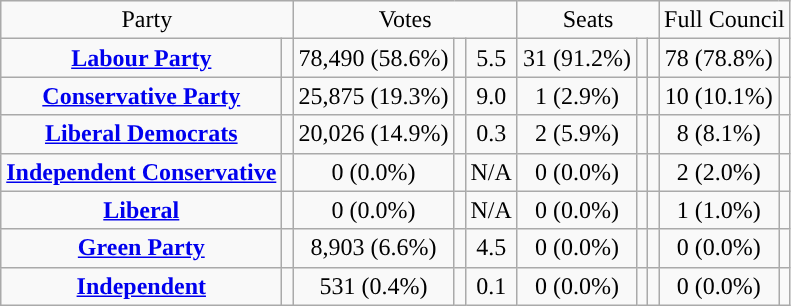<table class=wikitable style="text-align:center;">
<tr>
<td colspan=2>Party</td>
<td colspan=3>Votes</td>
<td colspan=3>Seats</td>
<td colspan=3>Full Council</td>
</tr>
<tr>
<td><strong><a href='#'>Labour Party</a></strong></td>
<td style="background:"></td>
<td>78,490 (58.6%)</td>
<td></td>
<td> 5.5</td>
<td>31 (91.2%)</td>
<td></td>
<td></td>
<td>78 (78.8%)</td>
<td></td>
</tr>
<tr>
<td><strong><a href='#'>Conservative Party</a></strong></td>
<td style="background:"></td>
<td>25,875 (19.3%)</td>
<td></td>
<td> 9.0</td>
<td>1 (2.9%)</td>
<td></td>
<td></td>
<td>10 (10.1%)</td>
<td></td>
</tr>
<tr>
<td><strong><a href='#'>Liberal Democrats</a></strong></td>
<td style="background:"></td>
<td>20,026 (14.9%)</td>
<td></td>
<td> 0.3</td>
<td>2 (5.9%)</td>
<td></td>
<td></td>
<td>8 (8.1%)</td>
<td></td>
</tr>
<tr>
<td><strong><a href='#'>Independent Conservative</a></strong></td>
<td style="background:"></td>
<td>0 (0.0%)</td>
<td></td>
<td>N/A</td>
<td>0 (0.0%)</td>
<td></td>
<td></td>
<td>2 (2.0%)</td>
<td></td>
</tr>
<tr>
<td><strong><a href='#'>Liberal</a></strong></td>
<td style="background:"></td>
<td>0 (0.0%)</td>
<td></td>
<td>N/A</td>
<td>0 (0.0%)</td>
<td></td>
<td></td>
<td>1 (1.0%)</td>
<td></td>
</tr>
<tr>
<td><strong><a href='#'>Green Party</a></strong></td>
<td style="background:"></td>
<td>8,903 (6.6%)</td>
<td></td>
<td> 4.5</td>
<td>0 (0.0%)</td>
<td></td>
<td></td>
<td>0 (0.0%)</td>
<td></td>
</tr>
<tr>
<td><strong><a href='#'>Independent</a></strong></td>
<td style="background:"></td>
<td>531 (0.4%)</td>
<td></td>
<td> 0.1</td>
<td>0 (0.0%)</td>
<td></td>
<td></td>
<td>0 (0.0%)</td>
<td></td>
</tr>
</table>
